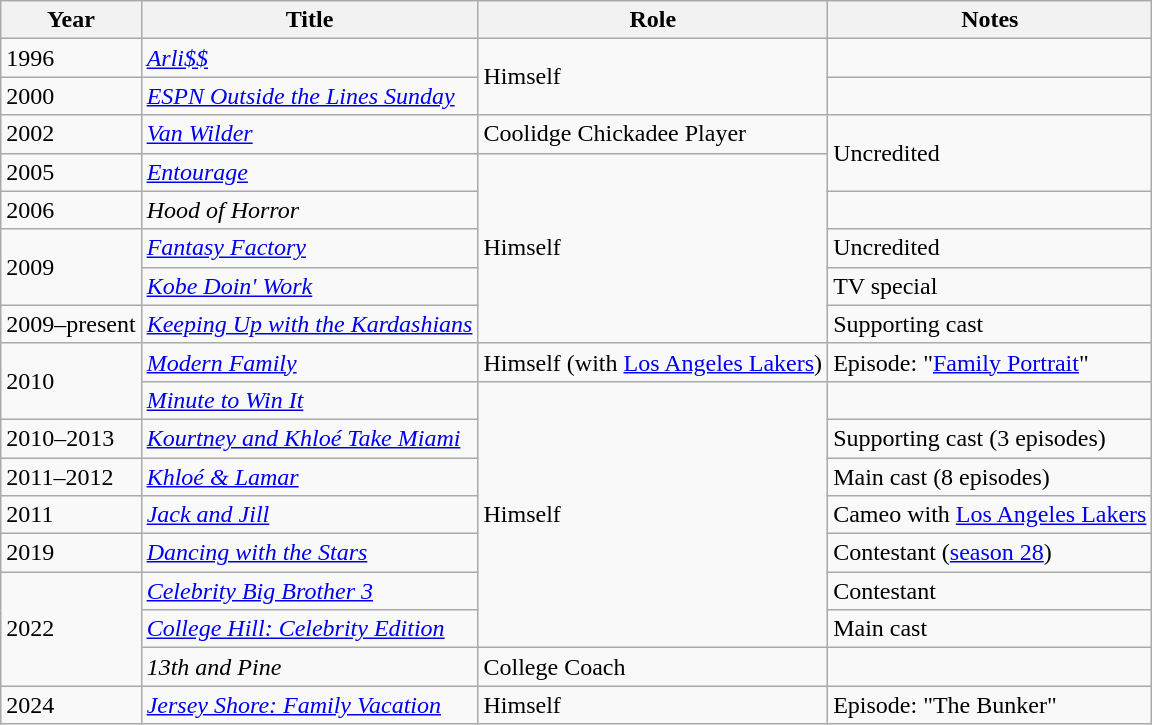<table class="wikitable sortable">
<tr>
<th>Year</th>
<th>Title</th>
<th>Role</th>
<th class="unsortable">Notes</th>
</tr>
<tr>
<td>1996</td>
<td><em><a href='#'>Arli$$</a></em></td>
<td rowspan="2">Himself</td>
<td></td>
</tr>
<tr>
<td>2000</td>
<td><em><a href='#'>ESPN Outside the Lines Sunday</a></em></td>
<td></td>
</tr>
<tr>
<td>2002</td>
<td><em><a href='#'>Van Wilder</a></em></td>
<td>Coolidge Chickadee Player</td>
<td rowspan="2">Uncredited</td>
</tr>
<tr>
<td>2005</td>
<td><em><a href='#'>Entourage</a></em></td>
<td rowspan="5">Himself</td>
</tr>
<tr>
<td>2006</td>
<td><em>Hood of Horror</em></td>
<td></td>
</tr>
<tr>
<td rowspan="2">2009</td>
<td><em><a href='#'>Fantasy Factory</a></em></td>
<td>Uncredited</td>
</tr>
<tr>
<td><em><a href='#'>Kobe Doin' Work</a></em></td>
<td>TV special</td>
</tr>
<tr>
<td>2009–present</td>
<td><em><a href='#'>Keeping Up with the Kardashians</a></em></td>
<td>Supporting cast</td>
</tr>
<tr>
<td rowspan="2">2010</td>
<td><em><a href='#'>Modern Family</a></em></td>
<td>Himself (with <a href='#'>Los Angeles Lakers</a>)</td>
<td>Episode: "<a href='#'>Family Portrait</a>"</td>
</tr>
<tr>
<td><em><a href='#'>Minute to Win It</a></em></td>
<td rowspan="7">Himself</td>
<td></td>
</tr>
<tr>
<td>2010–2013</td>
<td><em><a href='#'>Kourtney and Khloé Take Miami</a></em></td>
<td>Supporting cast (3 episodes)</td>
</tr>
<tr>
<td>2011–2012</td>
<td><em><a href='#'>Khloé & Lamar</a></em></td>
<td>Main cast (8 episodes)</td>
</tr>
<tr>
<td>2011</td>
<td><em><a href='#'>Jack and Jill</a></em></td>
<td>Cameo with <a href='#'>Los Angeles Lakers</a></td>
</tr>
<tr>
<td>2019</td>
<td><em><a href='#'>Dancing with the Stars</a></em></td>
<td>Contestant (<a href='#'>season 28</a>)</td>
</tr>
<tr>
<td rowspan="3">2022</td>
<td><em><a href='#'>Celebrity Big Brother 3</a></em></td>
<td>Contestant</td>
</tr>
<tr>
<td><em><a href='#'>College Hill: Celebrity Edition</a></em></td>
<td>Main cast</td>
</tr>
<tr>
<td><em>13th and Pine</em></td>
<td>College Coach</td>
<td></td>
</tr>
<tr>
<td>2024</td>
<td><em><a href='#'>Jersey Shore: Family Vacation</a></em></td>
<td>Himself</td>
<td>Episode: "The Bunker"</td>
</tr>
</table>
